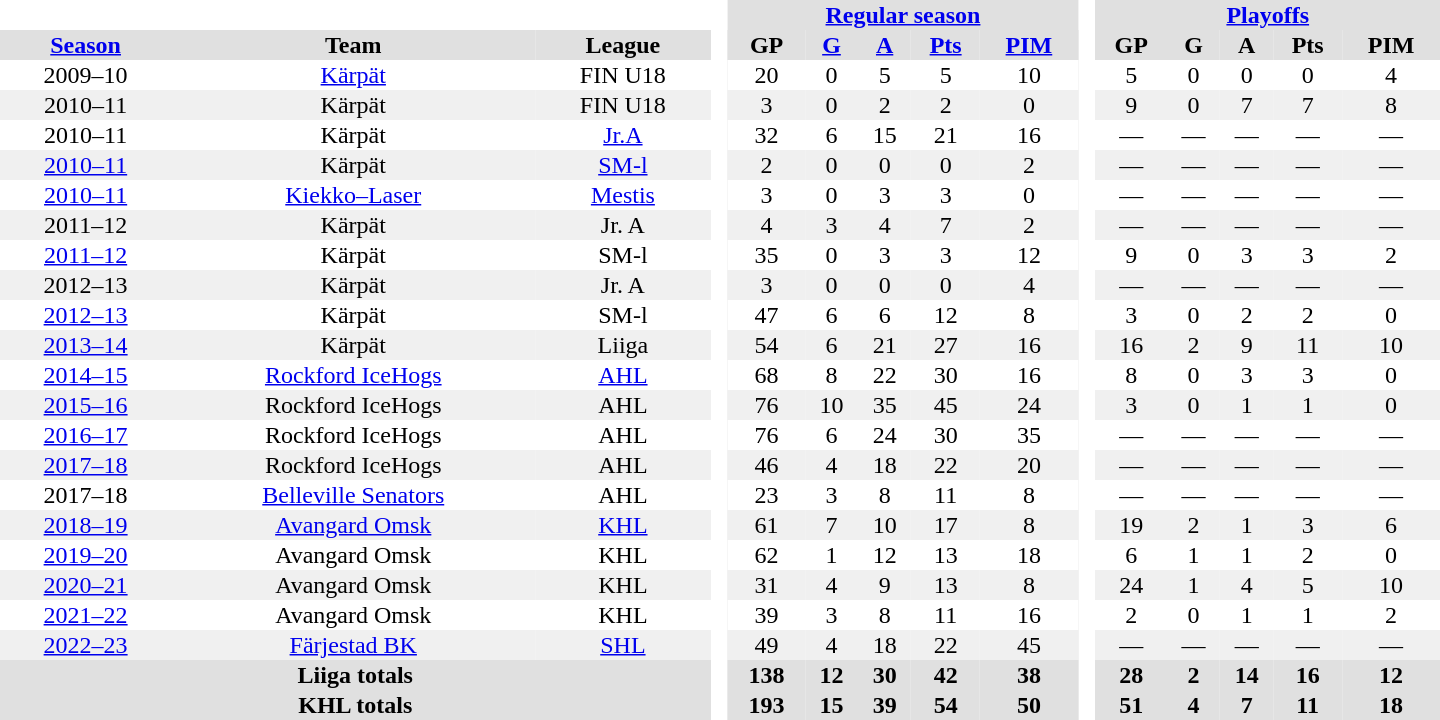<table border="0" cellpadding="1" cellspacing="0" style="text-align:center; width:60em;">
<tr style="background:#e0e0e0;">
<th colspan="3"  bgcolor="#ffffff"> </th>
<th rowspan="99" bgcolor="#ffffff"> </th>
<th colspan="5"><a href='#'>Regular season</a></th>
<th rowspan="99" bgcolor="#ffffff"> </th>
<th colspan="5"><a href='#'>Playoffs</a></th>
</tr>
<tr style="background:#e0e0e0;">
<th><a href='#'>Season</a></th>
<th>Team</th>
<th>League</th>
<th>GP</th>
<th><a href='#'>G</a></th>
<th><a href='#'>A</a></th>
<th><a href='#'>Pts</a></th>
<th><a href='#'>PIM</a></th>
<th>GP</th>
<th>G</th>
<th>A</th>
<th>Pts</th>
<th>PIM</th>
</tr>
<tr>
<td>2009–10</td>
<td><a href='#'>Kärpät</a></td>
<td>FIN U18</td>
<td>20</td>
<td>0</td>
<td>5</td>
<td>5</td>
<td>10</td>
<td>5</td>
<td>0</td>
<td>0</td>
<td>0</td>
<td>4</td>
</tr>
<tr bgcolor="#f0f0f0">
<td>2010–11</td>
<td>Kärpät</td>
<td>FIN U18</td>
<td>3</td>
<td>0</td>
<td>2</td>
<td>2</td>
<td>0</td>
<td>9</td>
<td>0</td>
<td>7</td>
<td>7</td>
<td>8</td>
</tr>
<tr>
<td>2010–11</td>
<td>Kärpät</td>
<td><a href='#'>Jr.A</a></td>
<td>32</td>
<td>6</td>
<td>15</td>
<td>21</td>
<td>16</td>
<td>—</td>
<td>—</td>
<td>—</td>
<td>—</td>
<td>—</td>
</tr>
<tr bgcolor="#f0f0f0">
<td><a href='#'>2010–11</a></td>
<td>Kärpät</td>
<td><a href='#'>SM-l</a></td>
<td>2</td>
<td>0</td>
<td>0</td>
<td>0</td>
<td>2</td>
<td>—</td>
<td>—</td>
<td>—</td>
<td>—</td>
<td>—</td>
</tr>
<tr>
<td><a href='#'>2010–11</a></td>
<td><a href='#'>Kiekko–Laser</a></td>
<td><a href='#'>Mestis</a></td>
<td>3</td>
<td>0</td>
<td>3</td>
<td>3</td>
<td>0</td>
<td>—</td>
<td>—</td>
<td>—</td>
<td>—</td>
<td>—</td>
</tr>
<tr bgcolor="#f0f0f0">
<td>2011–12</td>
<td>Kärpät</td>
<td>Jr. A</td>
<td>4</td>
<td>3</td>
<td>4</td>
<td>7</td>
<td>2</td>
<td>—</td>
<td>—</td>
<td>—</td>
<td>—</td>
<td>—</td>
</tr>
<tr>
<td><a href='#'>2011–12</a></td>
<td>Kärpät</td>
<td>SM-l</td>
<td>35</td>
<td>0</td>
<td>3</td>
<td>3</td>
<td>12</td>
<td>9</td>
<td>0</td>
<td>3</td>
<td>3</td>
<td>2</td>
</tr>
<tr bgcolor="#f0f0f0">
<td>2012–13</td>
<td>Kärpät</td>
<td>Jr. A</td>
<td>3</td>
<td>0</td>
<td>0</td>
<td>0</td>
<td>4</td>
<td>—</td>
<td>—</td>
<td>—</td>
<td>—</td>
<td>—</td>
</tr>
<tr>
<td><a href='#'>2012–13</a></td>
<td>Kärpät</td>
<td>SM-l</td>
<td>47</td>
<td>6</td>
<td>6</td>
<td>12</td>
<td>8</td>
<td>3</td>
<td>0</td>
<td>2</td>
<td>2</td>
<td>0</td>
</tr>
<tr bgcolor="#f0f0f0">
<td><a href='#'>2013–14</a></td>
<td>Kärpät</td>
<td>Liiga</td>
<td>54</td>
<td>6</td>
<td>21</td>
<td>27</td>
<td>16</td>
<td>16</td>
<td>2</td>
<td>9</td>
<td>11</td>
<td>10</td>
</tr>
<tr>
<td><a href='#'>2014–15</a></td>
<td><a href='#'>Rockford IceHogs</a></td>
<td><a href='#'>AHL</a></td>
<td>68</td>
<td>8</td>
<td>22</td>
<td>30</td>
<td>16</td>
<td>8</td>
<td>0</td>
<td>3</td>
<td>3</td>
<td>0</td>
</tr>
<tr bgcolor="#f0f0f0">
<td><a href='#'>2015–16</a></td>
<td>Rockford IceHogs</td>
<td>AHL</td>
<td>76</td>
<td>10</td>
<td>35</td>
<td>45</td>
<td>24</td>
<td>3</td>
<td>0</td>
<td>1</td>
<td>1</td>
<td>0</td>
</tr>
<tr>
<td><a href='#'>2016–17</a></td>
<td>Rockford IceHogs</td>
<td>AHL</td>
<td>76</td>
<td>6</td>
<td>24</td>
<td>30</td>
<td>35</td>
<td>—</td>
<td>—</td>
<td>—</td>
<td>—</td>
<td>—</td>
</tr>
<tr bgcolor="#f0f0f0">
<td><a href='#'>2017–18</a></td>
<td>Rockford IceHogs</td>
<td>AHL</td>
<td>46</td>
<td>4</td>
<td>18</td>
<td>22</td>
<td>20</td>
<td>—</td>
<td>—</td>
<td>—</td>
<td>—</td>
<td>—</td>
</tr>
<tr>
<td>2017–18</td>
<td><a href='#'>Belleville Senators</a></td>
<td>AHL</td>
<td>23</td>
<td>3</td>
<td>8</td>
<td>11</td>
<td>8</td>
<td>—</td>
<td>—</td>
<td>—</td>
<td>—</td>
<td>—</td>
</tr>
<tr bgcolor="#f0f0f0">
<td><a href='#'>2018–19</a></td>
<td><a href='#'>Avangard Omsk</a></td>
<td><a href='#'>KHL</a></td>
<td>61</td>
<td>7</td>
<td>10</td>
<td>17</td>
<td>8</td>
<td>19</td>
<td>2</td>
<td>1</td>
<td>3</td>
<td>6</td>
</tr>
<tr>
<td><a href='#'>2019–20</a></td>
<td>Avangard Omsk</td>
<td>KHL</td>
<td>62</td>
<td>1</td>
<td>12</td>
<td>13</td>
<td>18</td>
<td>6</td>
<td>1</td>
<td>1</td>
<td>2</td>
<td>0</td>
</tr>
<tr bgcolor="#f0f0f0">
<td><a href='#'>2020–21</a></td>
<td>Avangard Omsk</td>
<td>KHL</td>
<td>31</td>
<td>4</td>
<td>9</td>
<td>13</td>
<td>8</td>
<td>24</td>
<td>1</td>
<td>4</td>
<td>5</td>
<td>10</td>
</tr>
<tr>
<td><a href='#'>2021–22</a></td>
<td>Avangard Omsk</td>
<td>KHL</td>
<td>39</td>
<td>3</td>
<td>8</td>
<td>11</td>
<td>16</td>
<td>2</td>
<td>0</td>
<td>1</td>
<td>1</td>
<td>2</td>
</tr>
<tr bgcolor="#f0f0f0">
<td><a href='#'>2022–23</a></td>
<td><a href='#'>Färjestad BK</a></td>
<td><a href='#'>SHL</a></td>
<td>49</td>
<td>4</td>
<td>18</td>
<td>22</td>
<td>45</td>
<td>—</td>
<td>—</td>
<td>—</td>
<td>—</td>
<td>—</td>
</tr>
<tr bgcolor="#e0e0e0">
<th colspan="3">Liiga totals</th>
<th>138</th>
<th>12</th>
<th>30</th>
<th>42</th>
<th>38</th>
<th>28</th>
<th>2</th>
<th>14</th>
<th>16</th>
<th>12</th>
</tr>
<tr bgcolor="#e0e0e0">
<th colspan="3">KHL totals</th>
<th>193</th>
<th>15</th>
<th>39</th>
<th>54</th>
<th>50</th>
<th>51</th>
<th>4</th>
<th>7</th>
<th>11</th>
<th>18</th>
</tr>
</table>
